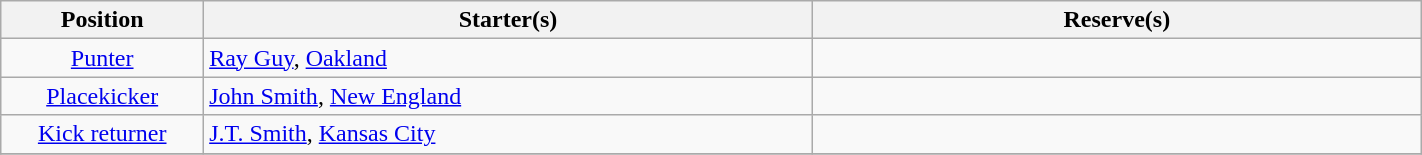<table class="wikitable" width=75%>
<tr>
<th width=10%>Position</th>
<th width=30%>Starter(s)</th>
<th width=30%>Reserve(s)</th>
</tr>
<tr>
<td align=center><a href='#'>Punter</a></td>
<td> <a href='#'>Ray Guy</a>, <a href='#'>Oakland</a></td>
<td></td>
</tr>
<tr>
<td align=center><a href='#'>Placekicker</a></td>
<td> <a href='#'>John Smith</a>, <a href='#'>New England</a></td>
<td></td>
</tr>
<tr>
<td align=center><a href='#'>Kick returner</a></td>
<td> <a href='#'>J.T. Smith</a>, <a href='#'>Kansas City</a></td>
<td></td>
</tr>
<tr>
</tr>
</table>
